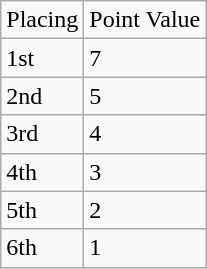<table class="wikitable">
<tr>
<td>Placing</td>
<td>Point Value</td>
</tr>
<tr>
<td>1st</td>
<td>7</td>
</tr>
<tr>
<td>2nd</td>
<td>5</td>
</tr>
<tr>
<td>3rd</td>
<td>4</td>
</tr>
<tr>
<td>4th</td>
<td>3</td>
</tr>
<tr>
<td>5th</td>
<td>2</td>
</tr>
<tr>
<td>6th</td>
<td>1</td>
</tr>
</table>
